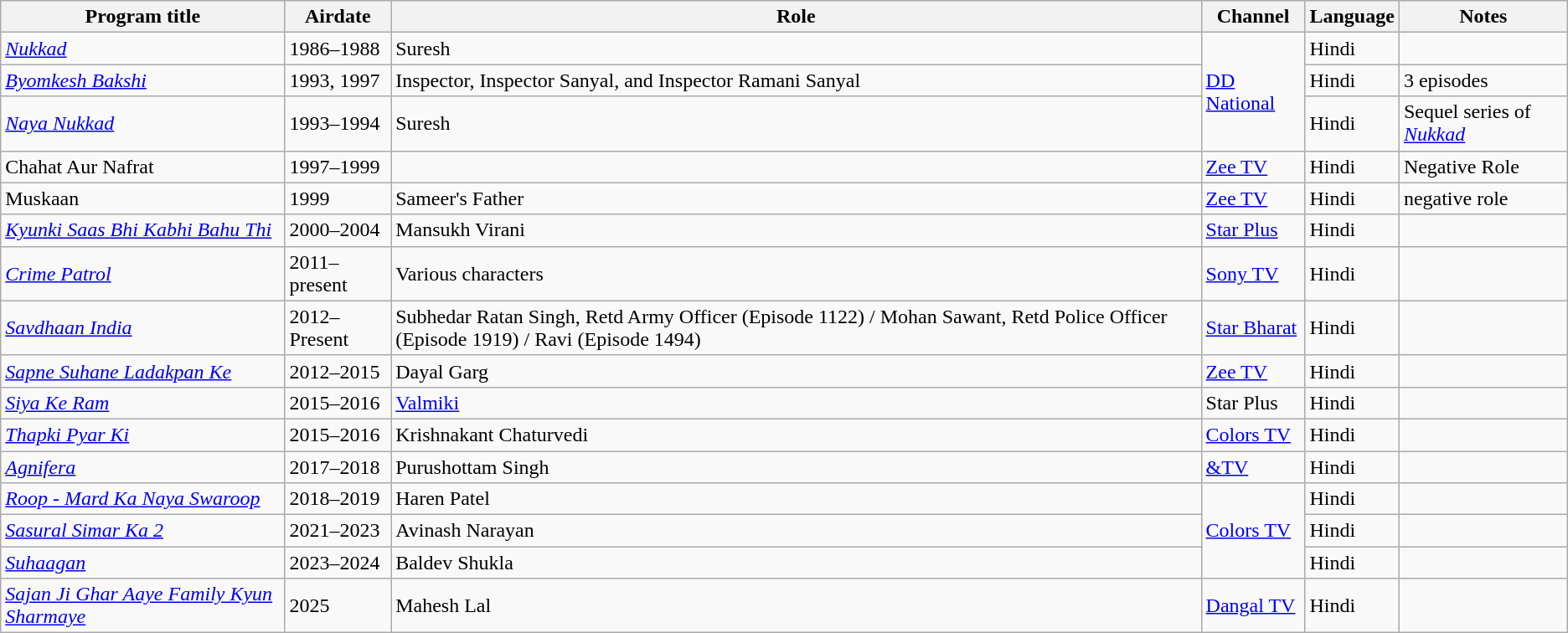<table class="wikitable">
<tr>
<th>Program title</th>
<th>Airdate</th>
<th>Role</th>
<th>Channel</th>
<th>Language</th>
<th>Notes</th>
</tr>
<tr>
<td><em><a href='#'>Nukkad</a></em></td>
<td>1986–1988</td>
<td>Suresh</td>
<td rowspan="3"><a href='#'>DD National</a></td>
<td>Hindi</td>
<td></td>
</tr>
<tr>
<td><em><a href='#'>Byomkesh Bakshi</a></em></td>
<td>1993, 1997</td>
<td>Inspector, Inspector Sanyal, and Inspector Ramani Sanyal</td>
<td>Hindi</td>
<td>3 episodes</td>
</tr>
<tr>
<td><em><a href='#'>Naya Nukkad</a></em></td>
<td>1993–1994</td>
<td>Suresh</td>
<td>Hindi</td>
<td>Sequel series of <em><a href='#'>Nukkad</a></em></td>
</tr>
<tr>
<td>Chahat Aur Nafrat</td>
<td>1997–1999</td>
<td></td>
<td><a href='#'>Zee TV</a></td>
<td>Hindi</td>
<td>Negative Role</td>
</tr>
<tr>
<td>Muskaan</td>
<td>1999</td>
<td>Sameer's Father</td>
<td><a href='#'>Zee TV</a></td>
<td>Hindi</td>
<td>negative role</td>
</tr>
<tr>
<td><em><a href='#'>Kyunki Saas Bhi Kabhi Bahu Thi</a></em></td>
<td>2000–2004</td>
<td>Mansukh Virani</td>
<td><a href='#'>Star Plus</a></td>
<td>Hindi</td>
<td></td>
</tr>
<tr>
<td><em><a href='#'>Crime Patrol</a></em></td>
<td>2011–present</td>
<td>Various characters</td>
<td><a href='#'>Sony TV</a></td>
<td>Hindi</td>
<td></td>
</tr>
<tr>
<td><em><a href='#'>Savdhaan India</a></em></td>
<td>2012–Present</td>
<td>Subhedar Ratan Singh, Retd Army Officer  (Episode 1122) / Mohan Sawant, Retd Police Officer (Episode 1919) / Ravi (Episode 1494)</td>
<td><a href='#'>Star Bharat</a></td>
<td>Hindi</td>
<td></td>
</tr>
<tr>
<td><em><a href='#'>Sapne Suhane Ladakpan Ke</a></em></td>
<td>2012–2015</td>
<td>Dayal Garg</td>
<td><a href='#'>Zee TV</a></td>
<td>Hindi</td>
<td></td>
</tr>
<tr>
<td><em><a href='#'>Siya Ke Ram</a></em></td>
<td>2015–2016</td>
<td><a href='#'>Valmiki</a></td>
<td>Star Plus</td>
<td>Hindi</td>
<td></td>
</tr>
<tr>
<td><em><a href='#'>Thapki Pyar Ki</a></em></td>
<td>2015–2016</td>
<td>Krishnakant Chaturvedi</td>
<td><a href='#'>Colors TV</a></td>
<td>Hindi</td>
<td></td>
</tr>
<tr>
<td><em><a href='#'>Agnifera</a></em></td>
<td>2017–2018</td>
<td>Purushottam Singh</td>
<td><a href='#'>&TV</a></td>
<td>Hindi</td>
<td></td>
</tr>
<tr>
<td><em><a href='#'>Roop - Mard Ka Naya Swaroop</a></em></td>
<td>2018–2019</td>
<td>Haren Patel</td>
<td rowspan="3"><a href='#'>Colors TV</a></td>
<td>Hindi</td>
<td></td>
</tr>
<tr>
<td><em><a href='#'>Sasural Simar Ka 2</a></em></td>
<td>2021–2023</td>
<td>Avinash Narayan</td>
<td>Hindi</td>
<td></td>
</tr>
<tr>
<td><em><a href='#'>Suhaagan</a></em></td>
<td>2023–2024</td>
<td>Baldev Shukla</td>
<td>Hindi</td>
<td></td>
</tr>
<tr>
<td><em><a href='#'>Sajan Ji Ghar Aaye Family Kyun Sharmaye</a></em></td>
<td>2025</td>
<td>Mahesh Lal</td>
<td><a href='#'>Dangal TV</a></td>
<td>Hindi</td>
<td></td>
</tr>
</table>
